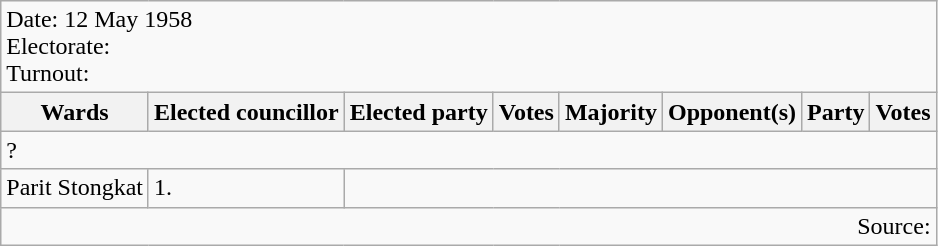<table class=wikitable>
<tr>
<td colspan=8>Date: 12 May 1958<br>Electorate: <br>Turnout:</td>
</tr>
<tr>
<th>Wards</th>
<th>Elected councillor</th>
<th>Elected party</th>
<th>Votes</th>
<th>Majority</th>
<th>Opponent(s)</th>
<th>Party</th>
<th>Votes</th>
</tr>
<tr>
<td colspan=8>? </td>
</tr>
<tr>
<td>Parit Stongkat</td>
<td>1.</td>
</tr>
<tr>
<td colspan="8" style="text-align:right;">Source: </td>
</tr>
</table>
